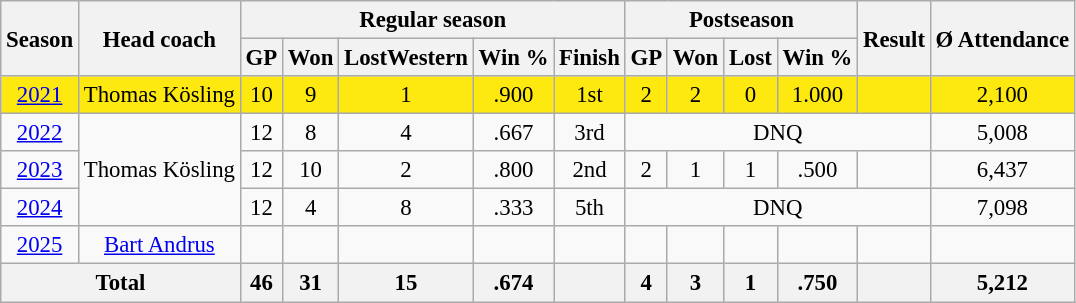<table class="wikitable" style="font-size: 95%; text-align:center;">
<tr>
<th rowspan="2">Season</th>
<th rowspan="2">Head coach</th>
<th colspan="5">Regular season</th>
<th colspan="4">Postseason</th>
<th rowspan="2">Result</th>
<th rowspan="2">Ø Attendance</th>
</tr>
<tr>
<th>GP</th>
<th>Won</th>
<th>LostWestern</th>
<th>Win %</th>
<th>Finish</th>
<th>GP</th>
<th>Won</th>
<th>Lost</th>
<th>Win %</th>
</tr>
<tr style="background:#FDE910">
<td><a href='#'>2021</a></td>
<td>Thomas Kösling</td>
<td>10</td>
<td>9</td>
<td>1</td>
<td>.900</td>
<td>1st </td>
<td>2</td>
<td>2</td>
<td>0</td>
<td>1.000</td>
<td></td>
<td>2,100</td>
</tr>
<tr>
<td><a href='#'>2022</a></td>
<td rowspan="3">Thomas Kösling</td>
<td>12</td>
<td>8</td>
<td>4</td>
<td>.667</td>
<td>3rd </td>
<td colspan="5">DNQ</td>
<td>5,008</td>
</tr>
<tr>
<td><a href='#'>2023</a></td>
<td>12</td>
<td>10</td>
<td>2</td>
<td>.800</td>
<td>2nd </td>
<td>2</td>
<td>1</td>
<td>1</td>
<td>.500</td>
<td></td>
<td>6,437</td>
</tr>
<tr>
<td><a href='#'>2024</a></td>
<td>12</td>
<td>4</td>
<td>8</td>
<td>.333</td>
<td>5th </td>
<td colspan="5">DNQ</td>
<td>7,098</td>
</tr>
<tr>
<td><a href='#'>2025</a></td>
<td><a href='#'>Bart Andrus</a></td>
<td></td>
<td></td>
<td></td>
<td></td>
<td></td>
<td></td>
<td></td>
<td></td>
<td></td>
<td></td>
<td></td>
</tr>
<tr>
<th colspan="2">Total</th>
<th>46</th>
<th>31</th>
<th>15</th>
<th>.674</th>
<th></th>
<th>4</th>
<th>3</th>
<th>1</th>
<th>.750</th>
<th></th>
<th>5,212</th>
</tr>
</table>
